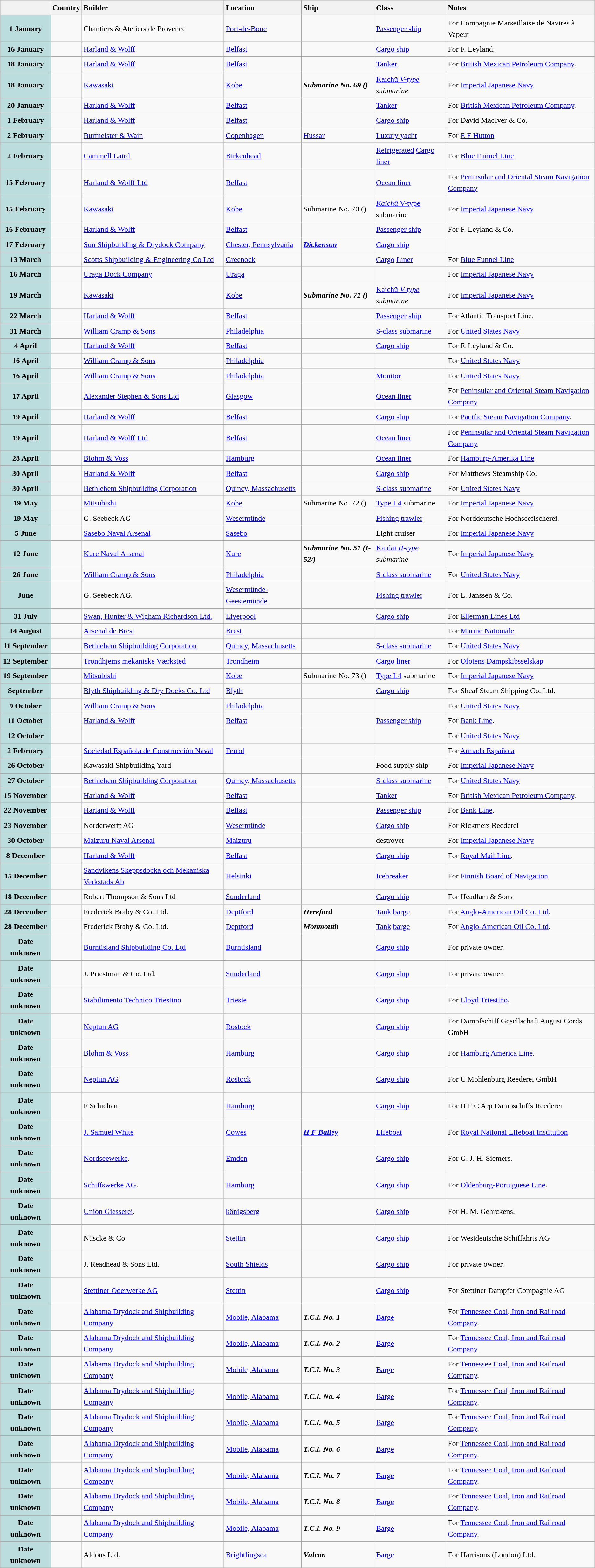<table class="wikitable sortable" style="font-size:1.00em; line-height:1.5em">
<tr>
<th></th>
<th style="text-align: left;">Country</th>
<th style="text-align: left;">Builder</th>
<th style="text-align: left;">Location</th>
<th style="text-align: left;">Ship</th>
<th style="text-align: left;">Class</th>
<th style="text-align: left;">Notes</th>
</tr>
<tr>
<th style="background: #bbdddd;">1 January</th>
<td></td>
<td>Chantiers & Ateliers de Provence</td>
<td><a href='#'>Port-de-Bouc</a></td>
<td><strong></strong></td>
<td><a href='#'>Passenger ship</a></td>
<td>For Compagnie Marseillaise de Navires à Vapeur</td>
</tr>
<tr ---->
<th style="background: #bbdddd;">16 January</th>
<td></td>
<td><a href='#'>Harland & Wolff</a></td>
<td><a href='#'>Belfast</a></td>
<td><strong></strong></td>
<td><a href='#'>Cargo ship</a></td>
<td>For F. Leyland.</td>
</tr>
<tr ---->
<th style="background: #bbdddd;">18 January</th>
<td></td>
<td><a href='#'>Harland & Wolff</a></td>
<td><a href='#'>Belfast</a></td>
<td><strong></strong></td>
<td><a href='#'>Tanker</a></td>
<td>For <a href='#'>British Mexican Petroleum Company</a>.</td>
</tr>
<tr>
<th style="background: #bbdddd;">18 January</th>
<td></td>
<td><a href='#'>Kawasaki</a></td>
<td><a href='#'>Kobe</a></td>
<td><strong><em>Submarine No. 69<em> ()<strong></td>
<td><a href='#'></em>Kaichū<em> V-type</a> submarine</td>
<td>For <a href='#'>Imperial Japanese Navy</a></td>
</tr>
<tr ---->
<th style="background: #bbdddd;">20 January</th>
<td></td>
<td><a href='#'>Harland & Wolff</a></td>
<td><a href='#'>Belfast</a></td>
<td></strong><strong></td>
<td><a href='#'>Tanker</a></td>
<td>For <a href='#'>British Mexican Petroleum Company</a>.</td>
</tr>
<tr ---->
<th style="background: #bbdddd;">1 February</th>
<td></td>
<td><a href='#'>Harland & Wolff</a></td>
<td><a href='#'>Belfast</a></td>
<td></strong><strong></td>
<td><a href='#'>Cargo ship</a></td>
<td>For David MacIver & Co.</td>
</tr>
<tr>
<th style="background: #bbdddd;">2 February</th>
<td></td>
<td><a href='#'>Burmeister & Wain</a></td>
<td><a href='#'>Copenhagen</a></td>
<td></strong><a href='#'></em>Hussar<em></a><strong></td>
<td><a href='#'>Luxury yacht</a></td>
<td>For <a href='#'>E F Hutton</a></td>
</tr>
<tr>
<th style="background: #bbdddd;">2 February</th>
<td></td>
<td><a href='#'>Cammell Laird</a></td>
<td><a href='#'>Birkenhead</a></td>
<td></strong><strong></td>
<td><a href='#'>Refrigerated</a> <a href='#'>Cargo liner</a></td>
<td>For <a href='#'>Blue Funnel Line</a></td>
</tr>
<tr>
<th style="background: #bbdddd;">15 February</th>
<td></td>
<td><a href='#'>Harland & Wolff Ltd</a></td>
<td><a href='#'>Belfast</a></td>
<td></strong><strong></td>
<td><a href='#'>Ocean liner</a></td>
<td>For <a href='#'>Peninsular and Oriental Steam Navigation Company</a></td>
</tr>
<tr>
<th style="background: #bbdddd;">15 February</th>
<td></td>
<td><a href='#'>Kawasaki</a></td>
<td><a href='#'>Kobe</a></td>
<td></em></strong>Submarine No. 70</em> ()</strong></td>
<td><a href='#'><em>Kaichū</em> V-type</a> submarine</td>
<td>For <a href='#'>Imperial Japanese Navy</a></td>
</tr>
<tr ---->
<th style="background: #bbdddd;">16 February</th>
<td></td>
<td><a href='#'>Harland & Wolff</a></td>
<td><a href='#'>Belfast</a></td>
<td><strong></strong></td>
<td><a href='#'>Passenger ship</a></td>
<td>For F. Leyland & Co.</td>
</tr>
<tr>
<th style="background: #bbdddd;">17 February</th>
<td></td>
<td><a href='#'>Sun Shipbuilding & Drydock Company</a></td>
<td><a href='#'>Chester, Pennsylvania</a></td>
<td><strong><a href='#'><em>Dickenson</em></a></strong></td>
<td><a href='#'>Cargo ship</a></td>
<td></td>
</tr>
<tr>
<th style="background: #bbdddd;">13 March</th>
<td></td>
<td><a href='#'>Scotts Shipbuilding & Engineering Co Ltd</a></td>
<td><a href='#'>Greenock</a></td>
<td><strong></strong></td>
<td><a href='#'>Cargo</a> <a href='#'>Liner</a></td>
<td>For <a href='#'>Blue Funnel Line</a></td>
</tr>
<tr>
<th style="background: #bbdddd;">16 March</th>
<td></td>
<td><a href='#'>Uraga Dock Company</a></td>
<td><a href='#'>Uraga</a></td>
<td><strong></strong></td>
<td></td>
<td>For <a href='#'>Imperial Japanese Navy</a></td>
</tr>
<tr>
<th style="background: #bbdddd;">19 March</th>
<td></td>
<td><a href='#'>Kawasaki</a></td>
<td><a href='#'>Kobe</a></td>
<td><strong><em>Submarine No. 71<em> ()<strong></td>
<td><a href='#'></em>Kaichū<em> V-type</a> submarine</td>
<td>For <a href='#'>Imperial Japanese Navy</a></td>
</tr>
<tr ---->
<th style="background: #bbdddd;">22 March</th>
<td></td>
<td><a href='#'>Harland & Wolff</a></td>
<td><a href='#'>Belfast</a></td>
<td></strong><strong></td>
<td><a href='#'>Passenger ship</a></td>
<td>For Atlantic Transport Line.</td>
</tr>
<tr>
<th style="background: #bbdddd;">31 March</th>
<td></td>
<td><a href='#'>William Cramp & Sons</a></td>
<td><a href='#'>Philadelphia</a></td>
<td></strong><strong></td>
<td><a href='#'>S-class submarine</a></td>
<td>For <a href='#'>United States Navy</a></td>
</tr>
<tr ---->
<th style="background: #bbdddd;">4 April</th>
<td></td>
<td><a href='#'>Harland & Wolff</a></td>
<td><a href='#'>Belfast</a></td>
<td></strong><strong></td>
<td><a href='#'>Cargo ship</a></td>
<td>For F. Leyland & Co.</td>
</tr>
<tr>
<th style="background: #bbdddd;">16 April</th>
<td></td>
<td><a href='#'>William Cramp & Sons</a></td>
<td><a href='#'>Philadelphia</a></td>
<td></strong><strong></td>
<td></td>
<td>For <a href='#'>United States Navy</a></td>
</tr>
<tr>
<th style="background: #bbdddd;">16 April</th>
<td></td>
<td><a href='#'>William Cramp & Sons</a></td>
<td><a href='#'>Philadelphia</a></td>
<td></strong><strong></td>
<td><a href='#'>Monitor</a></td>
<td>For <a href='#'>United States Navy</a></td>
</tr>
<tr>
<th style="background: #bbdddd;">17 April</th>
<td></td>
<td><a href='#'>Alexander Stephen & Sons Ltd</a></td>
<td><a href='#'>Glasgow</a></td>
<td></strong><strong></td>
<td><a href='#'>Ocean liner</a></td>
<td>For <a href='#'>Peninsular and Oriental Steam Navigation Company</a></td>
</tr>
<tr ---->
<th style="background: #bbdddd;">19 April</th>
<td></td>
<td><a href='#'>Harland & Wolff</a></td>
<td><a href='#'>Belfast</a></td>
<td></strong><strong></td>
<td><a href='#'>Cargo ship</a></td>
<td>For <a href='#'>Pacific Steam Navigation Company</a>.</td>
</tr>
<tr>
<th style="background: #bbdddd;">19 April</th>
<td></td>
<td><a href='#'>Harland & Wolff Ltd</a></td>
<td><a href='#'>Belfast</a></td>
<td></strong><strong></td>
<td><a href='#'>Ocean liner</a></td>
<td>For <a href='#'>Peninsular and Oriental Steam Navigation Company</a></td>
</tr>
<tr>
<th style="background: #bbdddd;">28 April</th>
<td></td>
<td><a href='#'>Blohm & Voss</a></td>
<td><a href='#'>Hamburg</a></td>
<td></strong><strong></td>
<td><a href='#'>Ocean liner</a></td>
<td>For <a href='#'>Hamburg-Amerika Line</a></td>
</tr>
<tr ---->
<th style="background: #bbdddd;">30 April</th>
<td></td>
<td><a href='#'>Harland & Wolff</a></td>
<td><a href='#'>Belfast</a></td>
<td></strong><strong></td>
<td><a href='#'>Cargo ship</a></td>
<td>For Matthews Steamship Co.</td>
</tr>
<tr>
<th style="background: #bbdddd;">30 April</th>
<td></td>
<td><a href='#'>Bethlehem Shipbuilding Corporation</a></td>
<td><a href='#'>Quincy, Massachusetts</a></td>
<td></strong><strong></td>
<td><a href='#'>S-class submarine</a></td>
<td>For <a href='#'>United States Navy</a></td>
</tr>
<tr>
<th style="background: #bbdddd;">19 May</th>
<td></td>
<td><a href='#'>Mitsubishi</a></td>
<td><a href='#'>Kobe</a></td>
<td></em></strong>Submarine No. 72</em> ()</strong></td>
<td><a href='#'>Type L4</a> submarine</td>
<td>For <a href='#'>Imperial Japanese Navy</a></td>
</tr>
<tr>
<th style="background: #bbdddd;">19 May</th>
<td></td>
<td>G. Seebeck AG</td>
<td><a href='#'>Wesermünde</a></td>
<td><strong></strong></td>
<td><a href='#'>Fishing trawler</a></td>
<td>For Norddeutsche Hochseefischerei.</td>
</tr>
<tr>
<th style="background: #bbdddd;">5 June</th>
<td></td>
<td><a href='#'>Sasebo Naval Arsenal</a></td>
<td><a href='#'>Sasebo</a></td>
<td><strong></strong></td>
<td>Light cruiser</td>
<td>For <a href='#'>Imperial Japanese Navy</a></td>
</tr>
<tr>
<th style="background: #bbdddd;">12 June</th>
<td></td>
<td><a href='#'>Kure Naval Arsenal</a></td>
<td><a href='#'>Kure</a></td>
<td><strong><em>Submarine No. 51<em> (</em>I-52<em>/)<strong></td>
<td><a href='#'></em>Kaidai<em> II-type</a> submarine</td>
<td>For <a href='#'>Imperial Japanese Navy</a></td>
</tr>
<tr>
<th style="background: #bbdddd;">26 June</th>
<td></td>
<td><a href='#'>William Cramp & Sons</a></td>
<td><a href='#'>Philadelphia</a></td>
<td></strong><strong></td>
<td><a href='#'>S-class submarine</a></td>
<td>For <a href='#'>United States Navy</a></td>
</tr>
<tr>
<th style="background: #bbdddd;">June</th>
<td></td>
<td>G. Seebeck AG.</td>
<td><a href='#'>Wesermünde-Geestemünde</a></td>
<td></strong><strong></td>
<td><a href='#'>Fishing trawler</a></td>
<td>For L. Janssen & Co.</td>
</tr>
<tr>
<th style="background: #bbdddd;">31 July</th>
<td></td>
<td><a href='#'>Swan, Hunter & Wigham Richardson Ltd.</a></td>
<td><a href='#'>Liverpool</a></td>
<td></strong><strong></td>
<td><a href='#'>Cargo ship</a></td>
<td>For <a href='#'>Ellerman Lines Ltd</a></td>
</tr>
<tr>
<th style="background: #bbdddd;">14 August</th>
<td></td>
<td><a href='#'>Arsenal de Brest</a></td>
<td><a href='#'>Brest</a></td>
<td></strong><strong></td>
<td></td>
<td>For <a href='#'>Marine Nationale</a></td>
</tr>
<tr>
<th style="background: #bbdddd;">11 September</th>
<td></td>
<td><a href='#'>Bethlehem Shipbuilding Corporation</a></td>
<td><a href='#'>Quincy, Massachusetts</a></td>
<td></strong><strong></td>
<td><a href='#'>S-class submarine</a></td>
<td>For <a href='#'>United States Navy</a></td>
</tr>
<tr>
<th style="background: #bbdddd;">12 September</th>
<td></td>
<td><a href='#'>Trondhjems mekaniske Værksted</a></td>
<td><a href='#'>Trondheim</a></td>
<td></strong><strong></td>
<td><a href='#'>Cargo liner</a></td>
<td>For <a href='#'>Ofotens Dampskibsselskap</a></td>
</tr>
<tr>
<th style="background: #bbdddd;">19 September</th>
<td></td>
<td><a href='#'>Mitsubishi</a></td>
<td><a href='#'>Kobe</a></td>
<td></em></strong>Submarine No. 73</em> ()</strong></td>
<td><a href='#'>Type L4</a> submarine</td>
<td>For <a href='#'>Imperial Japanese Navy</a></td>
</tr>
<tr ---->
<th style="background: #bbdddd;">September</th>
<td></td>
<td><a href='#'>Blyth Shipbuilding & Dry Docks Co. Ltd</a></td>
<td><a href='#'>Blyth</a></td>
<td><strong></strong></td>
<td><a href='#'>Cargo ship</a></td>
<td>For Sheaf Steam Shipping Co. Ltd.</td>
</tr>
<tr>
<th style="background: #bbdddd;">9 October</th>
<td></td>
<td><a href='#'>William Cramp & Sons</a></td>
<td><a href='#'>Philadelphia</a></td>
<td><strong></strong></td>
<td></td>
<td>For <a href='#'>United States Navy</a></td>
</tr>
<tr ---->
<th style="background: #bbdddd;">11 October</th>
<td></td>
<td><a href='#'>Harland & Wolff</a></td>
<td><a href='#'>Belfast</a></td>
<td><strong></strong></td>
<td><a href='#'>Passenger ship</a></td>
<td>For <a href='#'>Bank Line</a>.</td>
</tr>
<tr>
<th style="background: #bbdddd;">12 October</th>
<td></td>
<td></td>
<td></td>
<td><strong></strong></td>
<td></td>
<td>For <a href='#'>United States Navy</a></td>
</tr>
<tr>
<th style="background: #bbdddd;">2 February</th>
<td></td>
<td><a href='#'>Sociedad Española de Construcción Naval</a></td>
<td><a href='#'>Ferrol</a></td>
<td><strong></strong></td>
<td></td>
<td>For <a href='#'>Armada Española</a></td>
</tr>
<tr>
<th style="background: #bbdddd;">26 October</th>
<td></td>
<td>Kawasaki Shipbuilding Yard</td>
<td></td>
<td><strong></strong></td>
<td>Food supply ship</td>
<td>For <a href='#'>Imperial Japanese Navy</a></td>
</tr>
<tr>
<th style="background: #bbdddd;">27 October</th>
<td></td>
<td><a href='#'>Bethlehem Shipbuilding Corporation</a></td>
<td><a href='#'>Quincy, Massachusetts</a></td>
<td><strong></strong></td>
<td><a href='#'>S-class submarine</a></td>
<td>For <a href='#'>United States Navy</a></td>
</tr>
<tr ---->
<th style="background: #bbdddd;">15 November</th>
<td></td>
<td><a href='#'>Harland & Wolff</a></td>
<td><a href='#'>Belfast</a></td>
<td><strong></strong></td>
<td><a href='#'>Tanker</a></td>
<td>For <a href='#'>British Mexican Petroleum Company</a>.</td>
</tr>
<tr ---->
<th style="background: #bbdddd;">22 November</th>
<td></td>
<td><a href='#'>Harland & Wolff</a></td>
<td><a href='#'>Belfast</a></td>
<td><strong></strong></td>
<td><a href='#'>Passenger ship</a></td>
<td>For <a href='#'>Bank Line</a>.</td>
</tr>
<tr>
<th style="background: #bbdddd;">23 November</th>
<td></td>
<td>Norderwerft AG</td>
<td><a href='#'>Wesermünde</a></td>
<td><strong></strong></td>
<td><a href='#'>Cargo ship</a></td>
<td>For Rickmers Reederei</td>
</tr>
<tr>
<th style="background: #bbdddd;">30 October</th>
<td></td>
<td><a href='#'>Maizuru Naval Arsenal</a></td>
<td><a href='#'>Maizuru</a></td>
<td><strong></strong></td>
<td> destroyer</td>
<td>For <a href='#'>Imperial Japanese Navy</a></td>
</tr>
<tr ---->
<th style="background: #bbdddd;">8 December</th>
<td></td>
<td><a href='#'>Harland & Wolff</a></td>
<td><a href='#'>Belfast</a></td>
<td><strong></strong></td>
<td><a href='#'>Cargo ship</a></td>
<td>For <a href='#'>Royal Mail Line</a>.</td>
</tr>
<tr>
<th style="background: #bbdddd;">15 December</th>
<td></td>
<td><a href='#'>Sandvikens Skeppsdocka och Mekaniska Verkstads Ab</a></td>
<td><a href='#'>Helsinki</a></td>
<td><strong></strong></td>
<td><a href='#'>Icebreaker</a></td>
<td>For <a href='#'>Finnish Board of Navigation</a></td>
</tr>
<tr>
<th style="background: #bbdddd;">18 December</th>
<td></td>
<td>Robert Thompson & Sons Ltd</td>
<td><a href='#'>Sunderland</a></td>
<td><strong></strong></td>
<td><a href='#'>Cargo ship</a></td>
<td>For Headlam & Sons</td>
</tr>
<tr ---->
<th style="background: #bbdddd;">28 December</th>
<td></td>
<td>Frederick Braby & Co. Ltd.</td>
<td><a href='#'>Deptford</a></td>
<td><strong><em>Hereford</em></strong></td>
<td><a href='#'>Tank</a> <a href='#'>barge</a></td>
<td>For <a href='#'>Anglo-American Oil Co. Ltd</a>.</td>
</tr>
<tr ---->
<th style="background: #bbdddd;">28 December</th>
<td></td>
<td>Frederick Braby & Co. Ltd.</td>
<td><a href='#'>Deptford</a></td>
<td><strong><em>Monmouth</em></strong></td>
<td><a href='#'>Tank</a> <a href='#'>barge</a></td>
<td>For <a href='#'>Anglo-American Oil Co. Ltd</a>.</td>
</tr>
<tr ---->
<th style="background: #bbdddd;">Date unknown</th>
<td></td>
<td><a href='#'>Burntisland Shipbuilding Co. Ltd</a></td>
<td><a href='#'>Burntisland</a></td>
<td><strong></strong></td>
<td><a href='#'>Cargo ship</a></td>
<td>For private owner.</td>
</tr>
<tr ---->
<th style="background: #bbdddd;">Date unknown</th>
<td></td>
<td>J. Priestman & Co. Ltd.</td>
<td><a href='#'>Sunderland</a></td>
<td><strong></strong></td>
<td><a href='#'>Cargo ship</a></td>
<td>For private owner.</td>
</tr>
<tr ---->
<th style="background: #bbdddd;">Date unknown</th>
<td></td>
<td><a href='#'>Stabilimento Technico Triestino</a></td>
<td><a href='#'>Trieste</a></td>
<td><strong></strong></td>
<td><a href='#'>Cargo ship</a></td>
<td>For <a href='#'>Lloyd Triestino</a>.</td>
</tr>
<tr>
<th style="background: #bbdddd;">Date unknown</th>
<td></td>
<td><a href='#'>Neptun AG</a></td>
<td><a href='#'>Rostock</a></td>
<td><strong></strong></td>
<td><a href='#'>Cargo ship</a></td>
<td>For Dampfschiff Gesellschaft August Cords GmbH</td>
</tr>
<tr ---->
<th style="background: #bbdddd;">Date unknown</th>
<td></td>
<td><a href='#'>Blohm & Voss</a></td>
<td><a href='#'>Hamburg</a></td>
<td><strong></strong></td>
<td><a href='#'>Cargo ship</a></td>
<td>For <a href='#'>Hamburg America Line</a>.</td>
</tr>
<tr>
<th style="background: #bbdddd;">Date unknown</th>
<td></td>
<td><a href='#'>Neptun AG</a></td>
<td><a href='#'>Rostock</a></td>
<td><strong></strong></td>
<td><a href='#'>Cargo ship</a></td>
<td>For C Mohlenburg Reederei GmbH</td>
</tr>
<tr>
<th style="background: #bbdddd;">Date unknown</th>
<td></td>
<td>F Schichau</td>
<td><a href='#'>Hamburg</a></td>
<td><strong></strong></td>
<td><a href='#'>Cargo ship</a></td>
<td>For H F C Arp Dampschiffs Reederei</td>
</tr>
<tr>
<th style="background: #bbdddd;">Date unknown</th>
<td></td>
<td><a href='#'>J. Samuel White</a></td>
<td><a href='#'>Cowes</a></td>
<td><strong><a href='#'><em>H F Bailey</em></a></strong></td>
<td><a href='#'>Lifeboat</a></td>
<td>For <a href='#'>Royal National Lifeboat Institution</a></td>
</tr>
<tr ---->
<th style="background: #bbdddd;">Date unknown</th>
<td></td>
<td><a href='#'>Nordseewerke</a>.</td>
<td><a href='#'>Emden</a></td>
<td><strong></strong></td>
<td><a href='#'>Cargo ship</a></td>
<td>For G. J. H. Siemers.</td>
</tr>
<tr ---->
<th style="background: #bbdddd;">Date unknown</th>
<td></td>
<td><a href='#'>Schiffswerke AG</a>.</td>
<td><a href='#'>Hamburg</a></td>
<td><strong></strong></td>
<td><a href='#'>Cargo ship</a></td>
<td>For <a href='#'>Oldenburg-Portuguese Line</a>.</td>
</tr>
<tr ---->
<th style="background: #bbdddd;">Date unknown</th>
<td></td>
<td><a href='#'>Union Giesserei</a>.</td>
<td><a href='#'>königsberg</a></td>
<td><strong></strong></td>
<td><a href='#'>Cargo ship</a></td>
<td>For H. M. Gehrckens.</td>
</tr>
<tr>
<th style="background: #bbdddd;">Date unknown</th>
<td></td>
<td>Nüscke & Co</td>
<td><a href='#'>Stettin</a></td>
<td><strong></strong></td>
<td><a href='#'>Cargo ship</a></td>
<td>For Westdeutsche Schiffahrts AG</td>
</tr>
<tr ---->
<th style="background: #bbdddd;">Date unknown</th>
<td></td>
<td>J. Readhead & Sons Ltd.</td>
<td><a href='#'>South Shields</a></td>
<td><strong></strong></td>
<td><a href='#'>Cargo ship</a></td>
<td>For private owner.</td>
</tr>
<tr>
<th style="background: #bbdddd;">Date unknown</th>
<td></td>
<td><a href='#'>Stettiner Oderwerke AG</a></td>
<td><a href='#'>Stettin</a></td>
<td><strong></strong></td>
<td><a href='#'>Cargo ship</a></td>
<td>For Stettiner Dampfer Compagnie AG</td>
</tr>
<tr ---->
<th style="background: #bbdddd;">Date unknown</th>
<td></td>
<td><a href='#'>Alabama Drydock and Shipbuilding Company</a></td>
<td><a href='#'>Mobile, Alabama</a></td>
<td><strong><em>T.C.I. No. 1</em></strong></td>
<td><a href='#'>Barge</a></td>
<td>For <a href='#'>Tennessee Coal, Iron and Railroad Company</a>.</td>
</tr>
<tr ---->
<th style="background: #bbdddd;">Date unknown</th>
<td></td>
<td><a href='#'>Alabama Drydock and Shipbuilding Company</a></td>
<td><a href='#'>Mobile, Alabama</a></td>
<td><strong><em>T.C.I. No. 2</em></strong></td>
<td><a href='#'>Barge</a></td>
<td>For <a href='#'>Tennessee Coal, Iron and Railroad Company</a>.</td>
</tr>
<tr ---->
<th style="background: #bbdddd;">Date unknown</th>
<td></td>
<td><a href='#'>Alabama Drydock and Shipbuilding Company</a></td>
<td><a href='#'>Mobile, Alabama</a></td>
<td><strong><em>T.C.I. No. 3</em></strong></td>
<td><a href='#'>Barge</a></td>
<td>For <a href='#'>Tennessee Coal, Iron and Railroad Company</a>.</td>
</tr>
<tr ---->
<th style="background: #bbdddd;">Date unknown</th>
<td></td>
<td><a href='#'>Alabama Drydock and Shipbuilding Company</a></td>
<td><a href='#'>Mobile, Alabama</a></td>
<td><strong><em>T.C.I. No. 4</em></strong></td>
<td><a href='#'>Barge</a></td>
<td>For <a href='#'>Tennessee Coal, Iron and Railroad Company</a>.</td>
</tr>
<tr ---->
<th style="background: #bbdddd;">Date unknown</th>
<td></td>
<td><a href='#'>Alabama Drydock and Shipbuilding Company</a></td>
<td><a href='#'>Mobile, Alabama</a></td>
<td><strong><em>T.C.I. No. 5</em></strong></td>
<td><a href='#'>Barge</a></td>
<td>For <a href='#'>Tennessee Coal, Iron and Railroad Company</a>.</td>
</tr>
<tr ---->
<th style="background: #bbdddd;">Date unknown</th>
<td></td>
<td><a href='#'>Alabama Drydock and Shipbuilding Company</a></td>
<td><a href='#'>Mobile, Alabama</a></td>
<td><strong><em>T.C.I. No. 6</em></strong></td>
<td><a href='#'>Barge</a></td>
<td>For <a href='#'>Tennessee Coal, Iron and Railroad Company</a>.</td>
</tr>
<tr ---->
<th style="background: #bbdddd;">Date unknown</th>
<td></td>
<td><a href='#'>Alabama Drydock and Shipbuilding Company</a></td>
<td><a href='#'>Mobile, Alabama</a></td>
<td><strong><em>T.C.I. No. 7</em></strong></td>
<td><a href='#'>Barge</a></td>
<td>For <a href='#'>Tennessee Coal, Iron and Railroad Company</a>.</td>
</tr>
<tr ---->
<th style="background: #bbdddd;">Date unknown</th>
<td></td>
<td><a href='#'>Alabama Drydock and Shipbuilding Company</a></td>
<td><a href='#'>Mobile, Alabama</a></td>
<td><strong><em>T.C.I. No. 8</em></strong></td>
<td><a href='#'>Barge</a></td>
<td>For <a href='#'>Tennessee Coal, Iron and Railroad Company</a>.</td>
</tr>
<tr ---->
<th style="background: #bbdddd;">Date unknown</th>
<td></td>
<td><a href='#'>Alabama Drydock and Shipbuilding Company</a></td>
<td><a href='#'>Mobile, Alabama</a></td>
<td><strong><em>T.C.I. No. 9</em></strong></td>
<td><a href='#'>Barge</a></td>
<td>For <a href='#'>Tennessee Coal, Iron and Railroad Company</a>.</td>
</tr>
<tr ---->
<th style="background: #bbdddd;">Date unknown</th>
<td></td>
<td>Aldous Ltd.</td>
<td><a href='#'>Brightlingsea</a></td>
<td><strong><em>Vulcan</em></strong></td>
<td><a href='#'>Barge</a></td>
<td>For Harrisons (London) Ltd.</td>
</tr>
</table>
